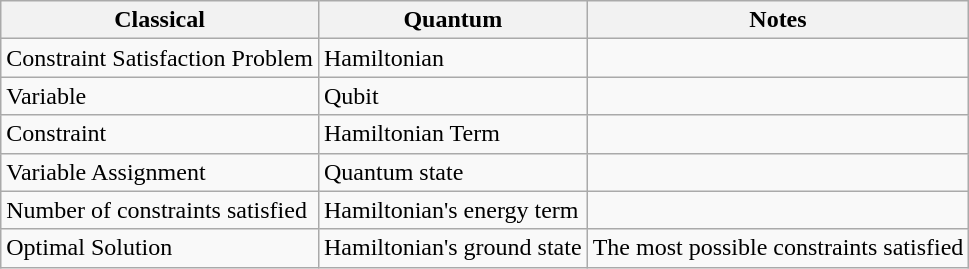<table class="wikitable">
<tr>
<th scope="col">Classical</th>
<th scope="col">Quantum</th>
<th scope="col">Notes</th>
</tr>
<tr>
<td>Constraint Satisfaction Problem</td>
<td>Hamiltonian</td>
<td></td>
</tr>
<tr>
<td>Variable</td>
<td>Qubit</td>
<td></td>
</tr>
<tr>
<td>Constraint</td>
<td>Hamiltonian Term</td>
<td></td>
</tr>
<tr>
<td>Variable Assignment</td>
<td>Quantum state</td>
<td></td>
</tr>
<tr>
<td>Number of constraints satisfied</td>
<td>Hamiltonian's energy term</td>
<td></td>
</tr>
<tr>
<td>Optimal Solution</td>
<td>Hamiltonian's ground state</td>
<td>The most possible constraints satisfied</td>
</tr>
</table>
